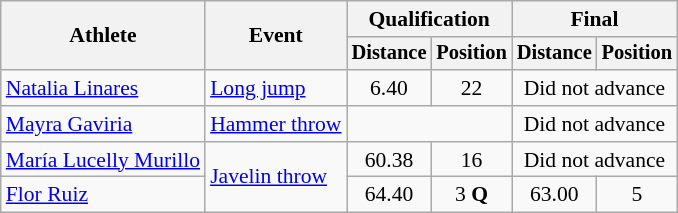<table class=wikitable style="font-size:90%">
<tr>
<th rowspan="2">Athlete</th>
<th rowspan="2">Event</th>
<th colspan="2">Qualification</th>
<th colspan="2">Final</th>
</tr>
<tr style="font-size:95%">
<th>Distance</th>
<th>Position</th>
<th>Distance</th>
<th>Position</th>
</tr>
<tr align=center>
<td align=left><a href='#'>Natalia Linares</a></td>
<td align=left><a href='#'>Long jump</a></td>
<td>6.40</td>
<td>22</td>
<td colspan=2>Did not advance</td>
</tr>
<tr align=center>
<td align=left><a href='#'>Mayra Gaviria</a></td>
<td align=left><a href='#'>Hammer throw</a></td>
<td colspan=2><strong></strong></td>
<td colspan=2>Did not advance</td>
</tr>
<tr align=center>
<td align=left><a href='#'>María Lucelly Murillo</a></td>
<td align=left rowspan=2><a href='#'>Javelin throw</a></td>
<td>60.38 <strong></strong></td>
<td>16</td>
<td colspan=2>Did not advance</td>
</tr>
<tr align=center>
<td align=left><a href='#'>Flor Ruiz</a></td>
<td>64.40</td>
<td>3 <strong>Q</strong></td>
<td>63.00</td>
<td>5</td>
</tr>
</table>
